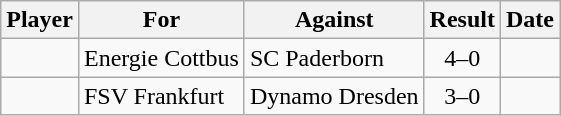<table class="wikitable sortable">
<tr>
<th>Player</th>
<th>For</th>
<th>Against</th>
<th style="text-align:center">Result</th>
<th>Date</th>
</tr>
<tr>
<td> </td>
<td>Energie Cottbus</td>
<td>SC Paderborn</td>
<td style="text-align:center;">4–0</td>
<td></td>
</tr>
<tr>
<td> </td>
<td>FSV Frankfurt</td>
<td>Dynamo Dresden</td>
<td style="text-align:center;">3–0</td>
<td></td>
</tr>
</table>
